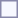<table style="border:1px solid #8888aa; background-color:#f7f8ff; padding:5px; font-size:95%; margin: 0px 12px 12px 0px;">
</table>
